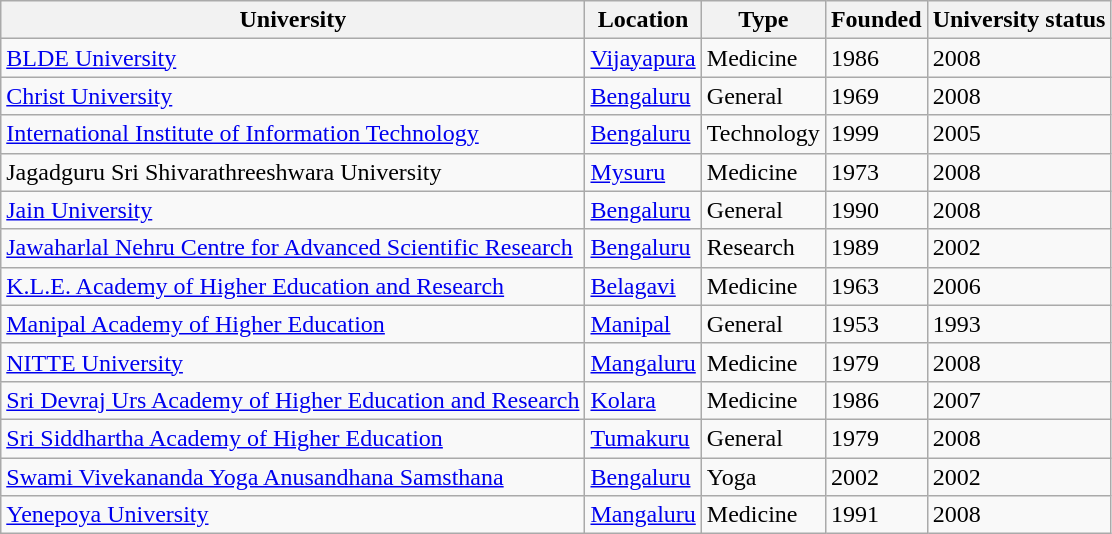<table class="wikitable">
<tr>
<th>University</th>
<th>Location</th>
<th>Type</th>
<th>Founded</th>
<th>University status</th>
</tr>
<tr>
<td><a href='#'>BLDE University</a></td>
<td><a href='#'>Vijayapura</a></td>
<td>Medicine</td>
<td>1986</td>
<td>2008</td>
</tr>
<tr>
<td><a href='#'>Christ University</a></td>
<td><a href='#'>Bengaluru</a></td>
<td>General</td>
<td>1969</td>
<td>2008</td>
</tr>
<tr>
<td><a href='#'>International Institute of Information Technology</a></td>
<td><a href='#'>Bengaluru</a></td>
<td>Technology</td>
<td>1999</td>
<td>2005</td>
</tr>
<tr>
<td>Jagadguru Sri Shivarathreeshwara University</td>
<td><a href='#'>Mysuru</a></td>
<td>Medicine</td>
<td>1973</td>
<td>2008</td>
</tr>
<tr>
<td><a href='#'>Jain University</a></td>
<td><a href='#'>Bengaluru</a></td>
<td>General</td>
<td>1990</td>
<td>2008</td>
</tr>
<tr>
<td><a href='#'>Jawaharlal Nehru Centre for Advanced Scientific Research</a></td>
<td><a href='#'>Bengaluru</a></td>
<td>Research</td>
<td>1989</td>
<td>2002</td>
</tr>
<tr>
<td><a href='#'>K.L.E. Academy of Higher Education and Research</a></td>
<td><a href='#'>Belagavi</a></td>
<td>Medicine</td>
<td>1963</td>
<td>2006</td>
</tr>
<tr>
<td><a href='#'>Manipal Academy of Higher Education</a></td>
<td><a href='#'>Manipal</a></td>
<td>General</td>
<td>1953</td>
<td>1993</td>
</tr>
<tr>
<td><a href='#'>NITTE University</a></td>
<td><a href='#'>Mangaluru</a></td>
<td>Medicine</td>
<td>1979</td>
<td>2008</td>
</tr>
<tr>
<td><a href='#'>Sri Devraj Urs Academy of Higher Education and Research</a></td>
<td><a href='#'>Kolara</a></td>
<td>Medicine</td>
<td>1986</td>
<td>2007</td>
</tr>
<tr>
<td><a href='#'>Sri Siddhartha Academy of Higher Education</a></td>
<td><a href='#'>Tumakuru</a></td>
<td>General</td>
<td>1979</td>
<td>2008</td>
</tr>
<tr>
<td><a href='#'>Swami Vivekananda Yoga Anusandhana Samsthana</a></td>
<td><a href='#'>Bengaluru</a></td>
<td>Yoga</td>
<td>2002</td>
<td>2002</td>
</tr>
<tr>
<td><a href='#'>Yenepoya University</a></td>
<td><a href='#'>Mangaluru</a></td>
<td>Medicine</td>
<td>1991</td>
<td>2008</td>
</tr>
</table>
